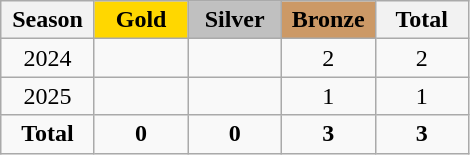<table class="wikitable" style="text-align:center;">
<tr>
<th width = "55">Season</th>
<th width = "55" style="background: gold;">Gold</th>
<th width = "55" style="background: silver;">Silver</th>
<th width = "55" style="background: #cc9966;">Bronze</th>
<th width = "55">Total</th>
</tr>
<tr>
<td>2024</td>
<td></td>
<td></td>
<td>2</td>
<td>2</td>
</tr>
<tr>
<td>2025</td>
<td></td>
<td></td>
<td>1</td>
<td>1</td>
</tr>
<tr>
<td><strong>Total</strong></td>
<td><strong>0</strong></td>
<td><strong>0</strong></td>
<td><strong>3</strong></td>
<td><strong>3</strong></td>
</tr>
</table>
